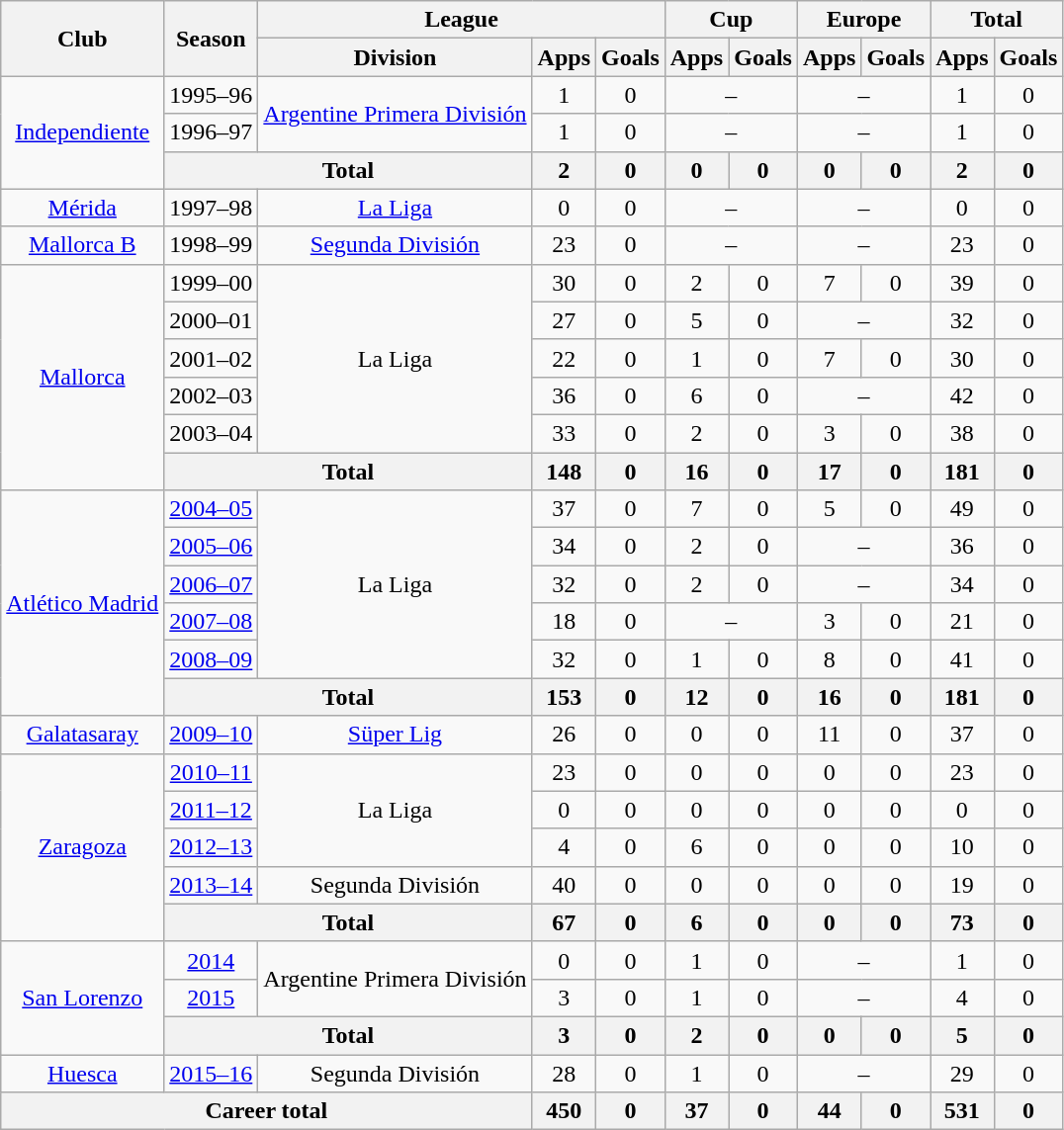<table class="wikitable" style="text-align: center">
<tr>
<th rowspan="2">Club</th>
<th rowspan="2">Season</th>
<th colspan="3">League</th>
<th colspan="2">Cup</th>
<th colspan="2">Europe</th>
<th colspan="2">Total</th>
</tr>
<tr>
<th>Division</th>
<th>Apps</th>
<th>Goals</th>
<th>Apps</th>
<th>Goals</th>
<th>Apps</th>
<th>Goals</th>
<th>Apps</th>
<th>Goals</th>
</tr>
<tr>
<td rowspan="3"><a href='#'>Independiente</a></td>
<td>1995–96</td>
<td rowspan="2"><a href='#'>Argentine Primera División</a></td>
<td>1</td>
<td>0</td>
<td colspan="2">–</td>
<td colspan="2">–</td>
<td>1</td>
<td>0</td>
</tr>
<tr>
<td>1996–97</td>
<td>1</td>
<td>0</td>
<td colspan="2">–</td>
<td colspan="2">–</td>
<td>1</td>
<td>0</td>
</tr>
<tr>
<th colspan="2">Total</th>
<th>2</th>
<th>0</th>
<th>0</th>
<th>0</th>
<th>0</th>
<th>0</th>
<th>2</th>
<th>0</th>
</tr>
<tr>
<td><a href='#'>Mérida</a></td>
<td>1997–98</td>
<td><a href='#'>La Liga</a></td>
<td>0</td>
<td>0</td>
<td colspan="2">–</td>
<td colspan="2">–</td>
<td>0</td>
<td>0</td>
</tr>
<tr>
<td><a href='#'>Mallorca B</a></td>
<td>1998–99</td>
<td><a href='#'>Segunda División</a></td>
<td>23</td>
<td>0</td>
<td colspan="2">–</td>
<td colspan="2">–</td>
<td>23</td>
<td>0</td>
</tr>
<tr>
<td rowspan=6><a href='#'>Mallorca</a></td>
<td>1999–00</td>
<td rowspan=5>La Liga</td>
<td>30</td>
<td>0</td>
<td>2</td>
<td>0</td>
<td>7</td>
<td>0</td>
<td>39</td>
<td>0</td>
</tr>
<tr>
<td>2000–01</td>
<td>27</td>
<td>0</td>
<td>5</td>
<td>0</td>
<td colspan="2">–</td>
<td>32</td>
<td>0</td>
</tr>
<tr>
<td>2001–02</td>
<td>22</td>
<td>0</td>
<td>1</td>
<td>0</td>
<td>7</td>
<td>0</td>
<td>30</td>
<td>0</td>
</tr>
<tr>
<td>2002–03</td>
<td>36</td>
<td>0</td>
<td>6</td>
<td>0</td>
<td colspan="2">–</td>
<td>42</td>
<td>0</td>
</tr>
<tr>
<td>2003–04</td>
<td>33</td>
<td>0</td>
<td>2</td>
<td>0</td>
<td>3</td>
<td>0</td>
<td>38</td>
<td>0</td>
</tr>
<tr>
<th colspan="2">Total</th>
<th>148</th>
<th>0</th>
<th>16</th>
<th>0</th>
<th>17</th>
<th>0</th>
<th>181</th>
<th>0</th>
</tr>
<tr>
<td rowspan=6><a href='#'>Atlético Madrid</a></td>
<td><a href='#'>2004–05</a></td>
<td rowspan=5>La Liga</td>
<td>37</td>
<td>0</td>
<td>7</td>
<td>0</td>
<td>5</td>
<td>0</td>
<td>49</td>
<td>0</td>
</tr>
<tr>
<td><a href='#'>2005–06</a></td>
<td>34</td>
<td>0</td>
<td>2</td>
<td>0</td>
<td colspan="2">–</td>
<td>36</td>
<td>0</td>
</tr>
<tr>
<td><a href='#'>2006–07</a></td>
<td>32</td>
<td>0</td>
<td>2</td>
<td>0</td>
<td colspan="2">–</td>
<td>34</td>
<td>0</td>
</tr>
<tr>
<td><a href='#'>2007–08</a></td>
<td>18</td>
<td>0</td>
<td colspan="2">–</td>
<td>3</td>
<td>0</td>
<td>21</td>
<td>0</td>
</tr>
<tr>
<td><a href='#'>2008–09</a></td>
<td>32</td>
<td>0</td>
<td>1</td>
<td>0</td>
<td>8</td>
<td>0</td>
<td>41</td>
<td>0</td>
</tr>
<tr>
<th colspan="2">Total</th>
<th>153</th>
<th>0</th>
<th>12</th>
<th>0</th>
<th>16</th>
<th>0</th>
<th>181</th>
<th>0</th>
</tr>
<tr>
<td><a href='#'>Galatasaray</a></td>
<td><a href='#'>2009–10</a></td>
<td><a href='#'>Süper Lig</a></td>
<td>26</td>
<td>0</td>
<td>0</td>
<td>0</td>
<td>11</td>
<td>0</td>
<td>37</td>
<td>0</td>
</tr>
<tr>
<td rowspan="5"><a href='#'>Zaragoza</a></td>
<td><a href='#'>2010–11</a></td>
<td rowspan="3">La Liga</td>
<td>23</td>
<td>0</td>
<td>0</td>
<td>0</td>
<td>0</td>
<td>0</td>
<td>23</td>
<td>0</td>
</tr>
<tr>
<td><a href='#'>2011–12</a></td>
<td>0</td>
<td>0</td>
<td>0</td>
<td>0</td>
<td>0</td>
<td>0</td>
<td>0</td>
<td>0</td>
</tr>
<tr>
<td><a href='#'>2012–13</a></td>
<td>4</td>
<td>0</td>
<td>6</td>
<td>0</td>
<td>0</td>
<td>0</td>
<td>10</td>
<td>0</td>
</tr>
<tr>
<td><a href='#'>2013–14</a></td>
<td>Segunda División</td>
<td>40</td>
<td>0</td>
<td>0</td>
<td>0</td>
<td>0</td>
<td>0</td>
<td>19</td>
<td>0</td>
</tr>
<tr>
<th colspan="2">Total</th>
<th>67</th>
<th>0</th>
<th>6</th>
<th>0</th>
<th>0</th>
<th>0</th>
<th>73</th>
<th>0</th>
</tr>
<tr>
<td rowspan="3"><a href='#'>San Lorenzo</a></td>
<td><a href='#'>2014</a></td>
<td rowspan="2">Argentine Primera División</td>
<td>0</td>
<td>0</td>
<td>1</td>
<td>0</td>
<td colspan="2">–</td>
<td>1</td>
<td>0</td>
</tr>
<tr>
<td><a href='#'>2015</a></td>
<td>3</td>
<td>0</td>
<td>1</td>
<td>0</td>
<td colspan="2">–</td>
<td>4</td>
<td>0</td>
</tr>
<tr>
<th colspan="2">Total</th>
<th>3</th>
<th>0</th>
<th>2</th>
<th>0</th>
<th>0</th>
<th>0</th>
<th>5</th>
<th>0</th>
</tr>
<tr>
<td><a href='#'>Huesca</a></td>
<td><a href='#'>2015–16</a></td>
<td>Segunda División</td>
<td>28</td>
<td>0</td>
<td>1</td>
<td>0</td>
<td colspan="2">–</td>
<td>29</td>
<td>0</td>
</tr>
<tr>
<th colspan="3">Career total</th>
<th>450</th>
<th>0</th>
<th>37</th>
<th>0</th>
<th>44</th>
<th>0</th>
<th>531</th>
<th>0</th>
</tr>
</table>
